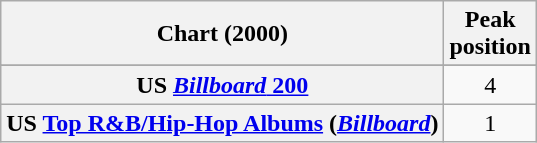<table class="wikitable sortable plainrowheaders" style="text-align:center">
<tr>
<th scope="col">Chart (2000)</th>
<th scope="col">Peak<br>position</th>
</tr>
<tr>
</tr>
<tr>
</tr>
<tr>
</tr>
<tr>
</tr>
<tr>
</tr>
<tr>
</tr>
<tr>
<th scope="row">US <a href='#'><em>Billboard</em> 200</a></th>
<td>4</td>
</tr>
<tr>
<th scope="row">US <a href='#'>Top R&B/Hip-Hop Albums</a> (<em><a href='#'>Billboard</a></em>)</th>
<td>1</td>
</tr>
</table>
